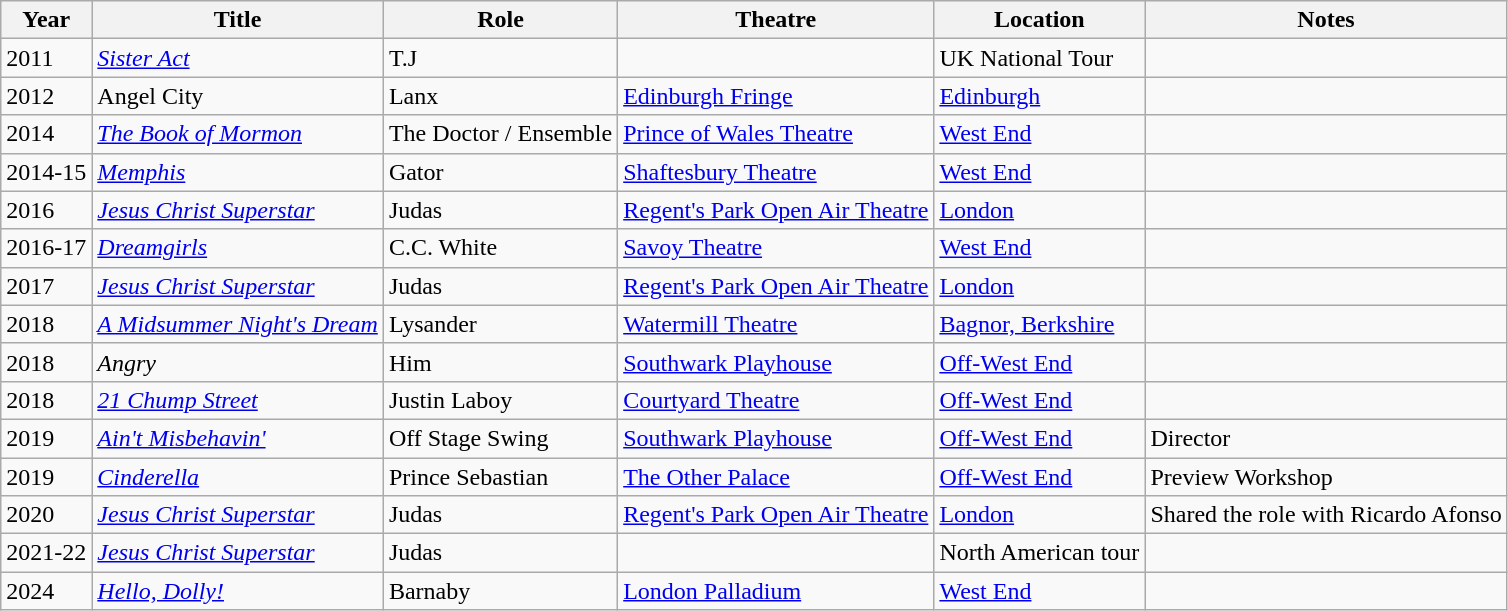<table class="wikitable">
<tr>
<th>Year</th>
<th>Title</th>
<th>Role</th>
<th>Theatre</th>
<th>Location</th>
<th>Notes</th>
</tr>
<tr>
<td>2011</td>
<td><a href='#'><em>Sister Act</em></a></td>
<td>T.J</td>
<td></td>
<td>UK National Tour</td>
<td></td>
</tr>
<tr>
<td>2012</td>
<td>Angel City</td>
<td>Lanx</td>
<td><a href='#'>Edinburgh Fringe</a></td>
<td><a href='#'>Edinburgh</a></td>
<td></td>
</tr>
<tr>
<td>2014</td>
<td><a href='#'><em>The Book of Mormon</em></a></td>
<td>The Doctor / Ensemble</td>
<td><a href='#'>Prince of Wales Theatre</a></td>
<td><a href='#'>West End</a></td>
<td></td>
</tr>
<tr>
<td>2014-15</td>
<td><em><a href='#'>Memphis</a></em></td>
<td>Gator</td>
<td><a href='#'>Shaftesbury Theatre</a></td>
<td><a href='#'>West End</a></td>
<td></td>
</tr>
<tr>
<td>2016</td>
<td><em><a href='#'>Jesus Christ Superstar</a></em></td>
<td>Judas</td>
<td><a href='#'>Regent's Park Open Air Theatre</a></td>
<td><a href='#'>London</a></td>
<td></td>
</tr>
<tr>
<td>2016-17</td>
<td><em><a href='#'>Dreamgirls</a></em></td>
<td>C.C. White</td>
<td><a href='#'>Savoy Theatre</a></td>
<td><a href='#'>West End</a></td>
<td></td>
</tr>
<tr>
<td>2017</td>
<td><em><a href='#'>Jesus Christ Superstar</a></em></td>
<td>Judas</td>
<td><a href='#'>Regent's Park Open Air Theatre</a></td>
<td><a href='#'>London</a></td>
<td></td>
</tr>
<tr>
<td>2018</td>
<td><em><a href='#'>A Midsummer Night's Dream</a></em></td>
<td>Lysander</td>
<td><a href='#'>Watermill Theatre</a></td>
<td><a href='#'>Bagnor, Berkshire</a></td>
<td></td>
</tr>
<tr>
<td>2018</td>
<td><em>Angry</em></td>
<td>Him</td>
<td><a href='#'>Southwark Playhouse</a></td>
<td><a href='#'>Off-West End</a></td>
<td></td>
</tr>
<tr>
<td>2018</td>
<td><em><a href='#'>21 Chump Street</a></em></td>
<td>Justin Laboy</td>
<td><a href='#'>Courtyard Theatre</a></td>
<td><a href='#'>Off-West End</a></td>
<td></td>
</tr>
<tr>
<td>2019</td>
<td><em><a href='#'>Ain't Misbehavin'</a></em></td>
<td>Off Stage Swing</td>
<td><a href='#'>Southwark Playhouse</a></td>
<td><a href='#'>Off-West End</a></td>
<td>Director</td>
</tr>
<tr>
<td>2019</td>
<td><em><a href='#'>Cinderella</a></em></td>
<td>Prince Sebastian</td>
<td><a href='#'>The Other Palace</a></td>
<td><a href='#'>Off-West End</a></td>
<td>Preview Workshop</td>
</tr>
<tr>
<td>2020</td>
<td><em><a href='#'>Jesus Christ Superstar</a></em></td>
<td>Judas</td>
<td><a href='#'>Regent's Park Open Air Theatre</a></td>
<td><a href='#'>London</a></td>
<td>Shared the role with Ricardo Afonso</td>
</tr>
<tr>
<td>2021-22</td>
<td><em><a href='#'>Jesus Christ Superstar</a></em></td>
<td>Judas</td>
<td></td>
<td>North American tour</td>
<td></td>
</tr>
<tr>
<td>2024</td>
<td><em><a href='#'>Hello, Dolly!</a></em></td>
<td>Barnaby</td>
<td><a href='#'>London Palladium</a></td>
<td><a href='#'>West End</a></td>
<td></td>
</tr>
</table>
